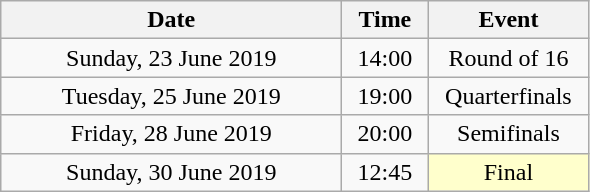<table class="wikitable" style="text-align:center;">
<tr>
<th width=220>Date</th>
<th width=50>Time</th>
<th width=100>Event</th>
</tr>
<tr>
<td>Sunday, 23 June 2019</td>
<td>14:00</td>
<td>Round of 16</td>
</tr>
<tr>
<td>Tuesday, 25 June 2019</td>
<td>19:00</td>
<td>Quarterfinals</td>
</tr>
<tr>
<td>Friday, 28 June 2019</td>
<td>20:00</td>
<td>Semifinals</td>
</tr>
<tr>
<td>Sunday, 30 June 2019</td>
<td>12:45</td>
<td bgcolor=ffffcc>Final</td>
</tr>
</table>
